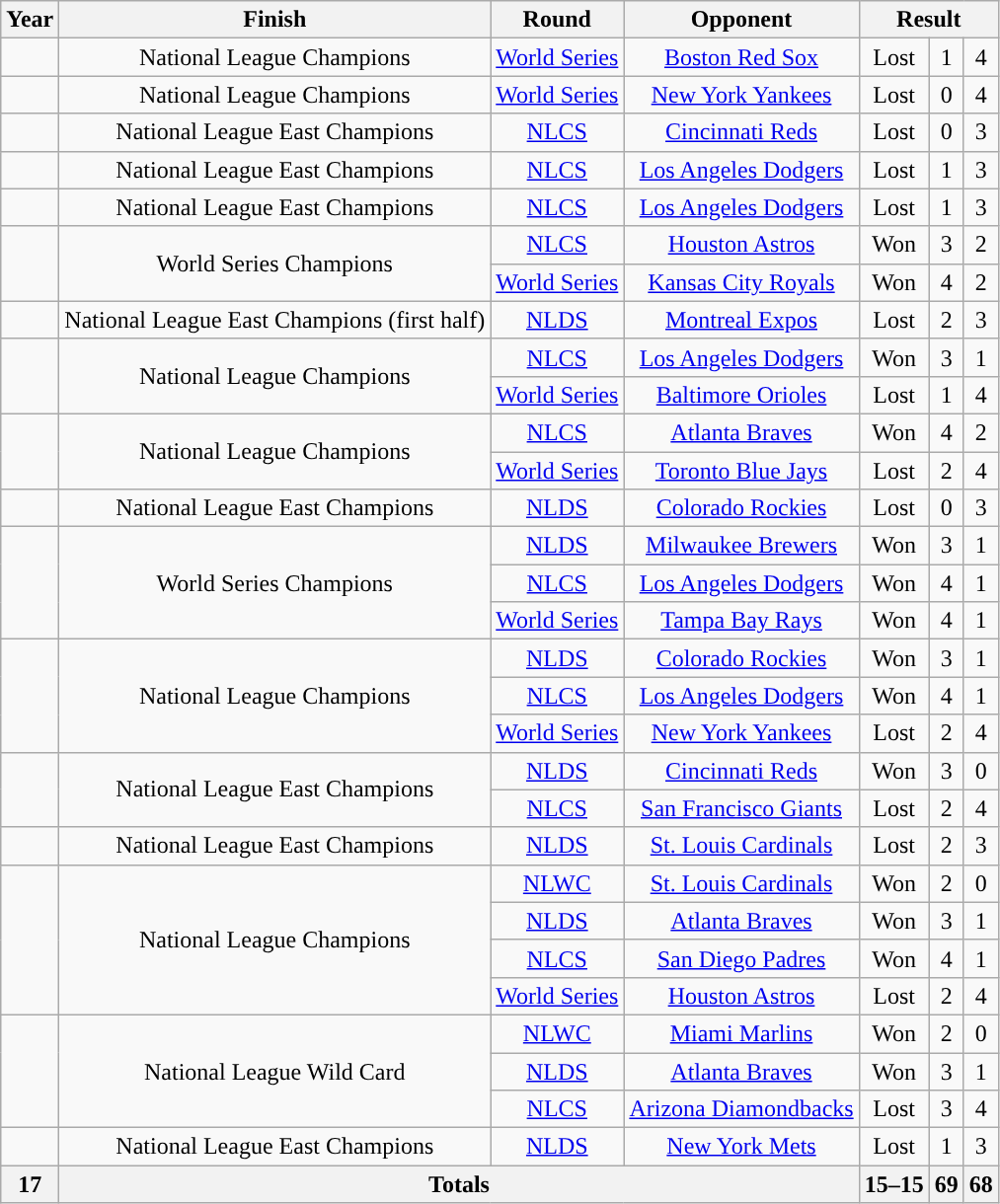<table class="wikitable">
<tr>
<th colspan=1>Year</th>
<th colspan=1>Finish</th>
<th colspan=1>Round</th>
<th colspan=1>Opponent</th>
<th colspan=3>Result</th>
</tr>
<tr>
<td align="center"></td>
<td align="center">National League Champions</td>
<td align="center"><a href='#'>World Series</a></td>
<td align="center"><a href='#'>Boston Red Sox</a></td>
<td align="center">Lost</td>
<td align="center">1</td>
<td align="center">4</td>
</tr>
<tr>
<td align="center"></td>
<td align="center">National League Champions</td>
<td align="center"><a href='#'>World Series</a></td>
<td align="center"><a href='#'>New York Yankees</a></td>
<td align="center">Lost</td>
<td align="center">0</td>
<td align="center">4</td>
</tr>
<tr>
<td align="center"></td>
<td align="center">National League East Champions</td>
<td align="center"><a href='#'>NLCS</a></td>
<td align="center"><a href='#'>Cincinnati Reds</a></td>
<td align="center">Lost</td>
<td align="center">0</td>
<td align="center">3</td>
</tr>
<tr>
<td align="center"></td>
<td align="center">National League East Champions</td>
<td align="center"><a href='#'>NLCS</a></td>
<td align="center"><a href='#'>Los Angeles Dodgers</a></td>
<td align="center">Lost</td>
<td align="center">1</td>
<td align="center">3</td>
</tr>
<tr>
<td align="center"></td>
<td align="center">National League East Champions</td>
<td align="center"><a href='#'>NLCS</a></td>
<td align="center"><a href='#'>Los Angeles Dodgers</a></td>
<td align="center">Lost</td>
<td align="center">1</td>
<td align="center">3</td>
</tr>
<tr>
<td align="center" rowspan="2"></td>
<td align="center" rowspan="2">World Series Champions</td>
<td align="center"><a href='#'>NLCS</a></td>
<td align="center"><a href='#'>Houston Astros</a></td>
<td align="center">Won</td>
<td align="center">3</td>
<td align="center">2</td>
</tr>
<tr>
<td align="center"><a href='#'>World Series</a></td>
<td align="center"><a href='#'>Kansas City Royals</a></td>
<td align="center">Won</td>
<td align="center">4</td>
<td align="center">2</td>
</tr>
<tr>
<td align="center"></td>
<td align="center">National League East Champions (first half)</td>
<td align="center"><a href='#'>NLDS</a></td>
<td align="center"><a href='#'>Montreal Expos</a></td>
<td align="center">Lost</td>
<td align="center">2</td>
<td align="center">3</td>
</tr>
<tr>
<td align="center" rowspan="2"></td>
<td align="center" rowspan="2">National League Champions</td>
<td align="center"><a href='#'>NLCS</a></td>
<td align="center"><a href='#'>Los Angeles Dodgers</a></td>
<td align="center">Won</td>
<td align="center">3</td>
<td align="center">1</td>
</tr>
<tr>
<td align="center"><a href='#'>World Series</a></td>
<td align="center"><a href='#'>Baltimore Orioles</a></td>
<td align="center">Lost</td>
<td align="center">1</td>
<td align="center">4</td>
</tr>
<tr>
<td align="center" rowspan="2"></td>
<td align="center" rowspan="2">National League Champions</td>
<td align="center"><a href='#'>NLCS</a></td>
<td align="center"><a href='#'>Atlanta Braves</a></td>
<td align="center">Won</td>
<td align="center">4</td>
<td align="center">2</td>
</tr>
<tr>
<td align="center"><a href='#'>World Series</a></td>
<td align="center"><a href='#'>Toronto Blue Jays</a></td>
<td align="center">Lost</td>
<td align="center">2</td>
<td align="center">4</td>
</tr>
<tr>
<td align="center"></td>
<td align="center">National League East Champions</td>
<td align="center"><a href='#'>NLDS</a></td>
<td align="center"><a href='#'>Colorado Rockies</a></td>
<td align="center">Lost</td>
<td align="center">0</td>
<td align="center">3</td>
</tr>
<tr>
<td align="center" rowspan="3"></td>
<td align="center" rowspan="3">World Series Champions</td>
<td align="center"><a href='#'>NLDS</a></td>
<td align="center"><a href='#'>Milwaukee Brewers</a></td>
<td align="center">Won</td>
<td align="center">3</td>
<td align="center">1</td>
</tr>
<tr>
<td align="center"><a href='#'>NLCS</a></td>
<td align="center"><a href='#'>Los Angeles Dodgers</a></td>
<td align="center">Won</td>
<td align="center">4</td>
<td align="center">1</td>
</tr>
<tr>
<td align="center"><a href='#'>World Series</a></td>
<td align="center"><a href='#'>Tampa Bay Rays</a></td>
<td align="center">Won</td>
<td align="center">4</td>
<td align="center">1</td>
</tr>
<tr>
<td align="center" rowspan="3"></td>
<td align="center" rowspan="3">National League Champions</td>
<td align="center"><a href='#'>NLDS</a></td>
<td align="center"><a href='#'>Colorado Rockies</a></td>
<td align="center">Won</td>
<td align="center">3</td>
<td align="center">1</td>
</tr>
<tr>
<td align="center"><a href='#'>NLCS</a></td>
<td align="center"><a href='#'>Los Angeles Dodgers</a></td>
<td align="center">Won</td>
<td align="center">4</td>
<td align="center">1</td>
</tr>
<tr>
<td align="center"><a href='#'>World Series</a></td>
<td align="center"><a href='#'>New York Yankees</a></td>
<td align="center">Lost</td>
<td align="center">2</td>
<td align="center">4</td>
</tr>
<tr>
<td align="center" rowspan="2"></td>
<td align="center" rowspan="2">National League East Champions</td>
<td align="center"><a href='#'>NLDS</a></td>
<td align="center"><a href='#'>Cincinnati Reds</a></td>
<td align="center">Won</td>
<td align="center">3</td>
<td align="center">0</td>
</tr>
<tr>
<td align="center"><a href='#'>NLCS</a></td>
<td align="center"><a href='#'>San Francisco Giants</a></td>
<td align="center">Lost</td>
<td align="center">2</td>
<td align="center">4</td>
</tr>
<tr>
<td align="center"></td>
<td align="center">National League East Champions</td>
<td align="center"><a href='#'>NLDS</a></td>
<td align="center"><a href='#'>St. Louis Cardinals</a></td>
<td align="center">Lost</td>
<td align="center">2</td>
<td align="center">3</td>
</tr>
<tr>
<td rowspan="4" align="center"></td>
<td rowspan="4" align="center">National League Champions</td>
<td align="center"><a href='#'>NLWC</a></td>
<td align="center"><a href='#'>St. Louis Cardinals</a></td>
<td align="center">Won</td>
<td align="center">2</td>
<td align="center">0</td>
</tr>
<tr>
<td align="center"><a href='#'>NLDS</a></td>
<td align="center"><a href='#'>Atlanta Braves</a></td>
<td align="center">Won</td>
<td align="center">3</td>
<td align="center">1</td>
</tr>
<tr>
<td align="center"><a href='#'>NLCS</a></td>
<td align="center"><a href='#'>San Diego Padres</a></td>
<td align="center">Won</td>
<td align="center">4</td>
<td align="center">1</td>
</tr>
<tr>
<td align="center"><a href='#'>World Series</a></td>
<td align="center"><a href='#'>Houston Astros</a></td>
<td align="center">Lost</td>
<td align="center">2</td>
<td align="center">4</td>
</tr>
<tr>
<td rowspan="3" align="center"></td>
<td rowspan="3" align="center">National League Wild Card</td>
<td align="center"><a href='#'>NLWC</a></td>
<td align="center"><a href='#'>Miami Marlins</a></td>
<td align="center">Won</td>
<td align="center">2</td>
<td align="center">0</td>
</tr>
<tr>
<td align="center"><a href='#'>NLDS</a></td>
<td align="center"><a href='#'>Atlanta Braves</a></td>
<td align="center">Won</td>
<td align="center">3</td>
<td align="center">1</td>
</tr>
<tr>
<td align="center"><a href='#'>NLCS</a></td>
<td align="center"><a href='#'>Arizona Diamondbacks</a></td>
<td align="center">Lost</td>
<td align="center">3</td>
<td align="center">4</td>
</tr>
<tr>
<td align="center"></td>
<td align="center">National League East Champions</td>
<td align="center"><a href='#'>NLDS</a></td>
<td align="center"><a href='#'>New York Mets</a></td>
<td align="center">Lost</td>
<td align="center">1</td>
<td align="center">3</td>
</tr>
<tr>
<th align="center">17</th>
<th colspan="3">Totals</th>
<th>15–15</th>
<th>69</th>
<th>68</th>
</tr>
</table>
